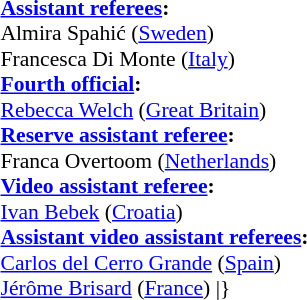<table style="width:100%;font-size:90%">
<tr>
<td><br><strong><a href='#'>Assistant referees</a>:</strong>
<br>Almira Spahić (<a href='#'>Sweden</a>)
<br>Francesca Di Monte (<a href='#'>Italy</a>)
<br><strong><a href='#'>Fourth official</a>:</strong>
<br><a href='#'>Rebecca Welch</a> (<a href='#'>Great Britain</a>)
<br><strong><a href='#'>Reserve assistant referee</a>:</strong>
<br>Franca Overtoom (<a href='#'>Netherlands</a>)
<br><strong><a href='#'>Video assistant referee</a>:</strong>
<br><a href='#'>Ivan Bebek</a> (<a href='#'>Croatia</a>)
<br><strong><a href='#'>Assistant video assistant referees</a>:</strong>
<br><a href='#'>Carlos del Cerro Grande</a> (<a href='#'>Spain</a>)
<br><a href='#'>Jérôme Brisard</a> (<a href='#'>France</a>)
<includeonly>|}</includeonly></td>
<td style="width:60%; vertical-align:top;"><br></td>
</tr>
</table>
